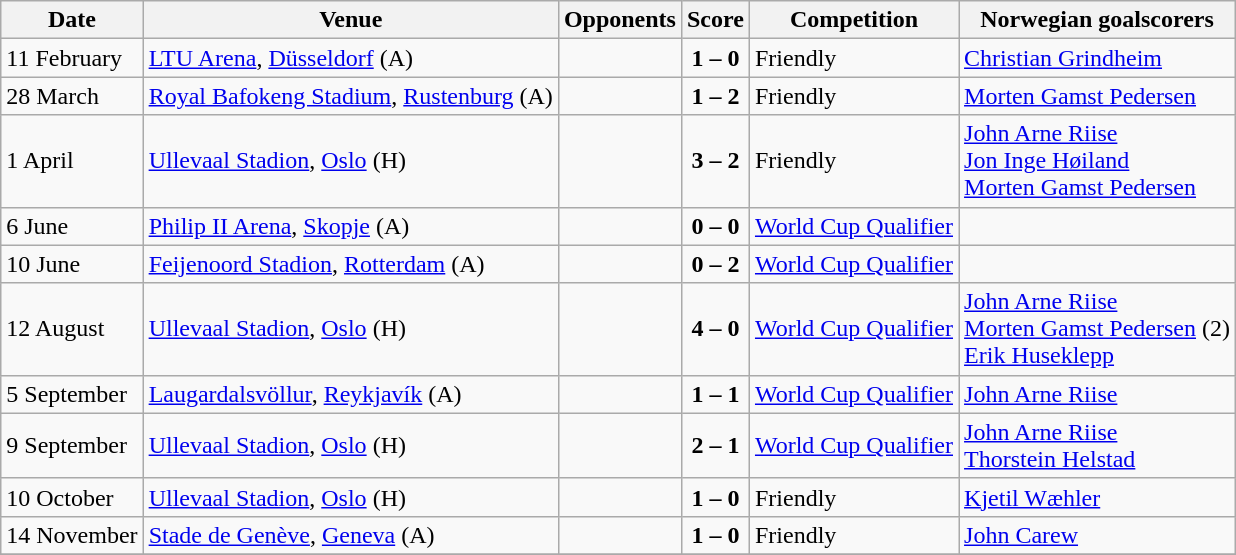<table class="wikitable">
<tr>
<th>Date</th>
<th>Venue</th>
<th>Opponents</th>
<th>Score</th>
<th>Competition</th>
<th>Norwegian goalscorers</th>
</tr>
<tr>
<td>11 February</td>
<td><a href='#'>LTU Arena</a>, <a href='#'>Düsseldorf</a> (A)</td>
<td></td>
<td align=center><strong>1 – 0</strong><br></td>
<td>Friendly</td>
<td><a href='#'>Christian Grindheim</a></td>
</tr>
<tr>
<td>28 March</td>
<td><a href='#'>Royal Bafokeng Stadium</a>, <a href='#'>Rustenburg</a> (A)</td>
<td></td>
<td align=center><strong>1 – 2</strong><br></td>
<td>Friendly</td>
<td><a href='#'>Morten Gamst Pedersen</a></td>
</tr>
<tr>
<td>1 April</td>
<td><a href='#'>Ullevaal Stadion</a>, <a href='#'>Oslo</a> (H)</td>
<td></td>
<td align=center><strong>3 – 2</strong><br></td>
<td>Friendly</td>
<td><a href='#'>John Arne Riise</a><br><a href='#'>Jon Inge Høiland</a><br><a href='#'>Morten Gamst Pedersen</a></td>
</tr>
<tr>
<td>6 June</td>
<td><a href='#'>Philip II Arena</a>, <a href='#'>Skopje</a> (A)</td>
<td></td>
<td align=center><strong>0 – 0</strong><br></td>
<td><a href='#'>World Cup Qualifier</a></td>
<td></td>
</tr>
<tr>
<td>10 June</td>
<td><a href='#'>Feijenoord Stadion</a>, <a href='#'>Rotterdam</a> (A)</td>
<td></td>
<td align=center><strong>0 – 2</strong><br></td>
<td><a href='#'>World Cup Qualifier</a></td>
<td></td>
</tr>
<tr>
<td>12 August</td>
<td><a href='#'>Ullevaal Stadion</a>, <a href='#'>Oslo</a> (H)</td>
<td></td>
<td align=center><strong>4 – 0</strong><br></td>
<td><a href='#'>World Cup Qualifier</a></td>
<td><a href='#'>John Arne Riise</a><br><a href='#'>Morten Gamst Pedersen</a> (2)<br><a href='#'>Erik Huseklepp</a></td>
</tr>
<tr>
<td>5 September</td>
<td><a href='#'>Laugardalsvöllur</a>, <a href='#'>Reykjavík</a> (A)</td>
<td></td>
<td align=center><strong>1 – 1</strong><br></td>
<td><a href='#'>World Cup Qualifier</a></td>
<td><a href='#'>John Arne Riise</a></td>
</tr>
<tr>
<td>9 September</td>
<td><a href='#'>Ullevaal Stadion</a>, <a href='#'>Oslo</a> (H)</td>
<td></td>
<td align=center><strong>2 – 1</strong><br></td>
<td><a href='#'>World Cup Qualifier</a></td>
<td><a href='#'>John Arne Riise</a><br><a href='#'>Thorstein Helstad</a></td>
</tr>
<tr>
<td>10 October</td>
<td><a href='#'>Ullevaal Stadion</a>, <a href='#'>Oslo</a> (H)</td>
<td></td>
<td align=center><strong>1 – 0</strong></td>
<td>Friendly</td>
<td><a href='#'>Kjetil Wæhler</a></td>
</tr>
<tr>
<td>14 November</td>
<td><a href='#'>Stade de Genève</a>, <a href='#'>Geneva</a> (A)</td>
<td></td>
<td align=center><strong>1 – 0</strong><br></td>
<td>Friendly</td>
<td><a href='#'>John Carew</a></td>
</tr>
<tr>
</tr>
</table>
